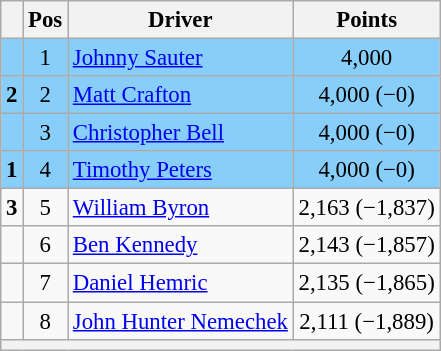<table class="wikitable" style="font-size: 95%;">
<tr>
<th></th>
<th>Pos</th>
<th>Driver</th>
<th>Points</th>
</tr>
<tr style="background:#87CEFA;">
<td align="left"></td>
<td style="text-align:center;">1</td>
<td><a href='#'>Johnny Sauter</a></td>
<td style="text-align:center;">4,000</td>
</tr>
<tr style="background:#87CEFA;">
<td align="left"> <strong>2</strong></td>
<td style="text-align:center;">2</td>
<td><a href='#'>Matt Crafton</a></td>
<td style="text-align:center;">4,000 (−0)</td>
</tr>
<tr style="background:#87CEFA;">
<td align="left"></td>
<td style="text-align:center;">3</td>
<td><a href='#'>Christopher Bell</a></td>
<td style="text-align:center;">4,000 (−0)</td>
</tr>
<tr style="background:#87CEFA;">
<td align="left"> <strong>1</strong></td>
<td style="text-align:center;">4</td>
<td><a href='#'>Timothy Peters</a></td>
<td style="text-align:center;">4,000 (−0)</td>
</tr>
<tr>
<td align="left"> <strong>3</strong></td>
<td style="text-align:center;">5</td>
<td><a href='#'>William Byron</a></td>
<td style="text-align:center;">2,163 (−1,837)</td>
</tr>
<tr>
<td align="left"></td>
<td style="text-align:center;">6</td>
<td><a href='#'>Ben Kennedy</a></td>
<td style="text-align:center;">2,143 (−1,857)</td>
</tr>
<tr>
<td align="left"></td>
<td style="text-align:center;">7</td>
<td><a href='#'>Daniel Hemric</a></td>
<td style="text-align:center;">2,135 (−1,865)</td>
</tr>
<tr>
<td align="left"></td>
<td style="text-align:center;">8</td>
<td><a href='#'>John Hunter Nemechek</a></td>
<td style="text-align:center;">2,111 (−1,889)</td>
</tr>
<tr class="sortbottom">
<th colspan="9"></th>
</tr>
</table>
